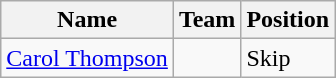<table class="wikitable">
<tr>
<th><strong>Name</strong></th>
<th><strong>Team</strong></th>
<th><strong>Position</strong></th>
</tr>
<tr>
<td><a href='#'>Carol Thompson</a></td>
<td></td>
<td>Skip</td>
</tr>
</table>
